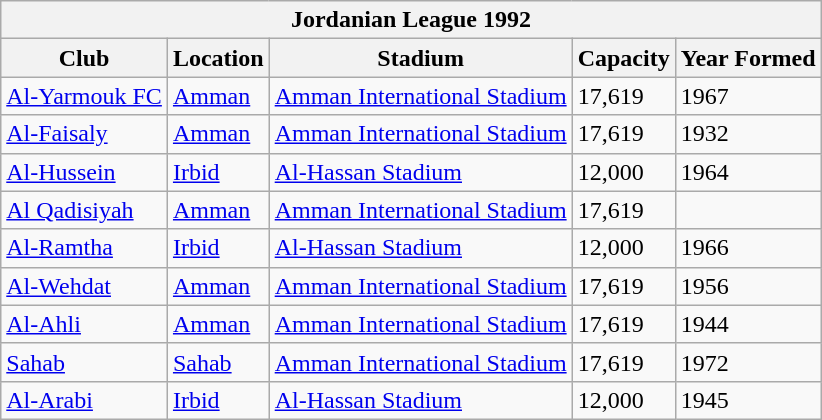<table class="wikitable">
<tr>
<th colspan="5">Jordanian  League 1992</th>
</tr>
<tr>
<th>Club</th>
<th>Location</th>
<th>Stadium</th>
<th>Capacity</th>
<th>Year Formed</th>
</tr>
<tr style="vertical-align:top;">
<td><a href='#'>Al-Yarmouk FC</a></td>
<td><a href='#'>Amman</a></td>
<td><a href='#'>Amman International Stadium</a></td>
<td>17,619</td>
<td>1967</td>
</tr>
<tr style="vertical-align:top;">
<td><a href='#'>Al-Faisaly</a></td>
<td><a href='#'>Amman</a></td>
<td><a href='#'>Amman International Stadium</a></td>
<td>17,619</td>
<td>1932</td>
</tr>
<tr style="vertical-align:top;">
<td><a href='#'>Al-Hussein</a></td>
<td><a href='#'>Irbid</a></td>
<td><a href='#'>Al-Hassan Stadium</a></td>
<td>12,000</td>
<td>1964</td>
</tr>
<tr style="vertical-align:top;">
<td><a href='#'>Al Qadisiyah</a></td>
<td><a href='#'>Amman</a></td>
<td><a href='#'>Amman International Stadium</a></td>
<td>17,619</td>
<td></td>
</tr>
<tr style="vertical-align:top;">
<td><a href='#'>Al-Ramtha</a></td>
<td><a href='#'>Irbid</a></td>
<td><a href='#'>Al-Hassan Stadium</a></td>
<td>12,000</td>
<td>1966</td>
</tr>
<tr style="vertical-align:top;">
<td><a href='#'>Al-Wehdat</a></td>
<td><a href='#'>Amman</a></td>
<td><a href='#'>Amman International Stadium</a></td>
<td>17,619</td>
<td>1956</td>
</tr>
<tr style="vertical-align:top;">
<td><a href='#'>Al-Ahli</a></td>
<td><a href='#'>Amman</a></td>
<td><a href='#'>Amman International Stadium</a></td>
<td>17,619</td>
<td>1944</td>
</tr>
<tr style="vertical-align:top;">
<td><a href='#'>Sahab</a></td>
<td><a href='#'>Sahab</a></td>
<td><a href='#'>Amman International Stadium</a></td>
<td>17,619</td>
<td>1972</td>
</tr>
<tr style="vertical-align:top;">
<td><a href='#'>Al-Arabi</a></td>
<td><a href='#'>Irbid</a></td>
<td><a href='#'>Al-Hassan Stadium</a></td>
<td>12,000</td>
<td>1945</td>
</tr>
</table>
